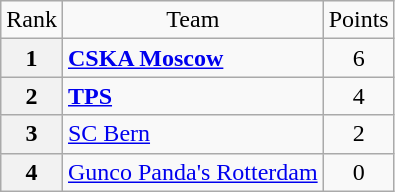<table class="wikitable" style="text-align: center;">
<tr>
<td>Rank</td>
<td>Team</td>
<td>Points</td>
</tr>
<tr>
<th>1</th>
<td style="text-align: left;"> <strong><a href='#'>CSKA Moscow</a></strong></td>
<td>6</td>
</tr>
<tr>
<th>2</th>
<td style="text-align: left;"> <strong><a href='#'>TPS</a></strong></td>
<td>4</td>
</tr>
<tr>
<th>3</th>
<td style="text-align: left;"> <a href='#'>SC Bern</a></td>
<td>2</td>
</tr>
<tr>
<th>4</th>
<td style="text-align: left;"> <a href='#'>Gunco Panda's Rotterdam</a></td>
<td>0</td>
</tr>
</table>
